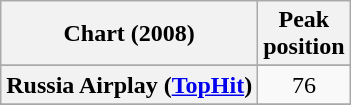<table class="wikitable sortable plainrowheaders" style="text-align:center">
<tr>
<th scope="col">Chart (2008)</th>
<th scope="col">Peak<br>position</th>
</tr>
<tr>
</tr>
<tr>
</tr>
<tr>
<th scope="row">Russia Airplay (<a href='#'>TopHit</a>)</th>
<td>76</td>
</tr>
<tr>
</tr>
<tr>
</tr>
<tr>
</tr>
</table>
